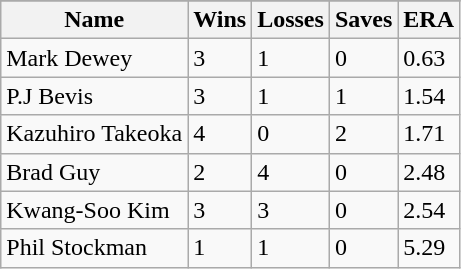<table class="wikitable">
<tr>
</tr>
<tr>
<th>Name</th>
<th>Wins</th>
<th>Losses</th>
<th>Saves</th>
<th>ERA</th>
</tr>
<tr>
<td>Mark Dewey</td>
<td>3</td>
<td>1</td>
<td>0</td>
<td>0.63</td>
</tr>
<tr>
<td>P.J Bevis</td>
<td>3</td>
<td>1</td>
<td>1</td>
<td>1.54</td>
</tr>
<tr>
<td>Kazuhiro Takeoka</td>
<td>4</td>
<td>0</td>
<td>2</td>
<td>1.71</td>
</tr>
<tr>
<td>Brad Guy</td>
<td>2</td>
<td>4</td>
<td>0</td>
<td>2.48</td>
</tr>
<tr>
<td>Kwang-Soo Kim</td>
<td>3</td>
<td>3</td>
<td>0</td>
<td>2.54</td>
</tr>
<tr>
<td>Phil Stockman</td>
<td>1</td>
<td>1</td>
<td>0</td>
<td>5.29</td>
</tr>
</table>
